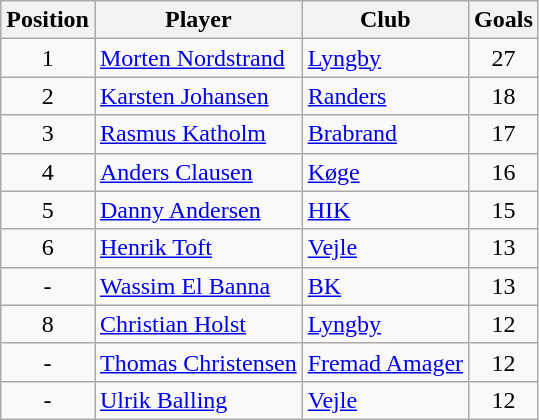<table class="wikitable" style="text-align: center;">
<tr>
<th>Position</th>
<th>Player</th>
<th>Club</th>
<th>Goals</th>
</tr>
<tr>
<td>1</td>
<td style="text-align:left;"><a href='#'>Morten Nordstrand</a></td>
<td style="text-align:left;"><a href='#'>Lyngby</a></td>
<td>27</td>
</tr>
<tr valign="top">
<td>2</td>
<td style="text-align:left;"><a href='#'>Karsten Johansen</a></td>
<td style="text-align:left;"><a href='#'>Randers</a></td>
<td>18</td>
</tr>
<tr valign="top">
<td>3</td>
<td style="text-align:left;"><a href='#'>Rasmus Katholm</a></td>
<td style="text-align:left;"><a href='#'>Brabrand</a></td>
<td>17</td>
</tr>
<tr valign="top">
<td>4</td>
<td style="text-align:left;"><a href='#'>Anders Clausen</a></td>
<td style="text-align:left;"><a href='#'>Køge</a></td>
<td>16</td>
</tr>
<tr valign="top">
<td>5</td>
<td style="text-align:left;"><a href='#'>Danny Andersen</a></td>
<td style="text-align:left;"><a href='#'>HIK</a></td>
<td>15</td>
</tr>
<tr valign="top">
<td>6</td>
<td style="text-align:left;"><a href='#'>Henrik Toft</a></td>
<td style="text-align:left;"><a href='#'>Vejle</a></td>
<td>13</td>
</tr>
<tr valign="top">
<td>-</td>
<td style="text-align:left;"><a href='#'>Wassim El Banna</a></td>
<td style="text-align:left;"><a href='#'>BK</a></td>
<td>13</td>
</tr>
<tr valign="top">
<td>8</td>
<td style="text-align:left;"><a href='#'>Christian Holst</a></td>
<td style="text-align:left;"><a href='#'>Lyngby</a></td>
<td>12</td>
</tr>
<tr valign="top">
<td>-</td>
<td style="text-align:left;"><a href='#'>Thomas Christensen</a></td>
<td style="text-align:left;"><a href='#'>Fremad Amager</a></td>
<td>12</td>
</tr>
<tr valign="top">
<td>-</td>
<td style="text-align:left;"><a href='#'>Ulrik Balling</a></td>
<td style="text-align:left;"><a href='#'>Vejle</a></td>
<td>12</td>
</tr>
</table>
